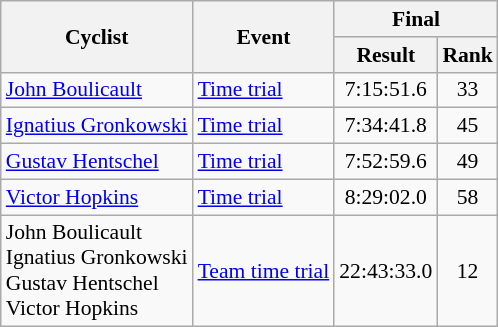<table class=wikitable style="font-size:90%">
<tr>
<th rowspan=2>Cyclist</th>
<th rowspan=2>Event</th>
<th colspan=2>Final</th>
</tr>
<tr>
<th>Result</th>
<th>Rank</th>
</tr>
<tr>
<td><a href='#'>John Boulicault</a></td>
<td><a href='#'>Time trial</a></td>
<td align=center>7:15:51.6</td>
<td align=center>33</td>
</tr>
<tr>
<td><a href='#'>Ignatius Gronkowski</a></td>
<td><a href='#'>Time trial</a></td>
<td align=center>7:34:41.8</td>
<td align=center>45</td>
</tr>
<tr>
<td><a href='#'>Gustav Hentschel</a></td>
<td><a href='#'>Time trial</a></td>
<td align=center>7:52:59.6</td>
<td align=center>49</td>
</tr>
<tr>
<td><a href='#'>Victor Hopkins</a></td>
<td><a href='#'>Time trial</a></td>
<td align=center>8:29:02.0</td>
<td align=center>58</td>
</tr>
<tr>
<td>John Boulicault <br> Ignatius Gronkowski <br> Gustav Hentschel <br> Victor Hopkins</td>
<td><a href='#'>Team time trial</a></td>
<td align=center>22:43:33.0</td>
<td align=center>12</td>
</tr>
</table>
